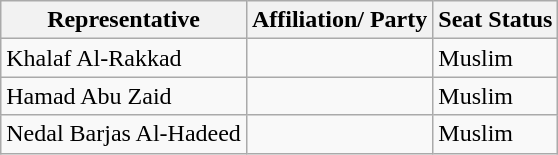<table class="wikitable">
<tr>
<th>Representative</th>
<th>Affiliation/ Party</th>
<th>Seat Status</th>
</tr>
<tr>
<td>Khalaf Al-Rakkad</td>
<td></td>
<td>Muslim</td>
</tr>
<tr>
<td>Hamad Abu Zaid</td>
<td></td>
<td>Muslim</td>
</tr>
<tr>
<td>Nedal Barjas Al-Hadeed</td>
<td></td>
<td>Muslim</td>
</tr>
</table>
